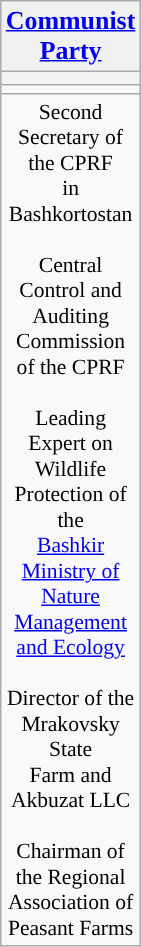<table class="wikitable" style="font-size:90%; text-align:center;">
<tr>
<td colspan="30" style="background:#f1f1f1;"><big><strong><a href='#'>Communist Party</a></strong></big></td>
</tr>
<tr>
<th style="width:3em; font-size:135%; background:"><a href='#'></a></th>
</tr>
<tr>
<td></td>
</tr>
<tr>
<td>Second Secretary of the CPRF<br>in Bashkortostan<br><br>Central Control and Auditing<br>Commission of the CPRF<br><br>Leading Expert on Wildlife<br>Protection of the<br><a href='#'>Bashkir Ministry of Nature Management and Ecology</a><br><br>Director of the Mrakovsky State<br> Farm and Akbuzat LLC<br><br>Chairman of the Regional<br>Association of Peasant Farms<br></td>
</tr>
</table>
